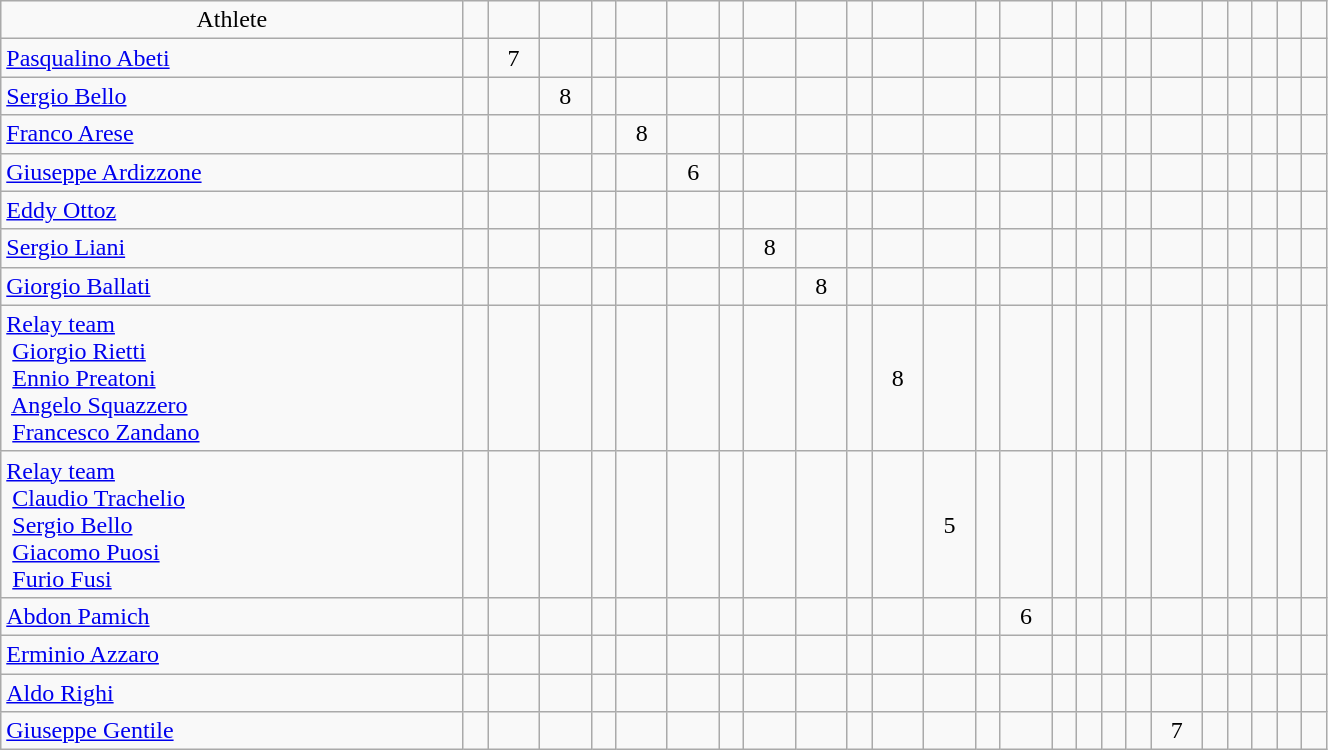<table class="wikitable" style="text-align: center; font-size:100%" width="70%">
<tr>
<td>Athlete</td>
<td></td>
<td></td>
<td></td>
<td></td>
<td></td>
<td></td>
<td></td>
<td></td>
<td></td>
<td></td>
<td></td>
<td></td>
<td></td>
<td></td>
<td></td>
<td></td>
<td></td>
<td></td>
<td></td>
<td></td>
<td></td>
<td></td>
<td></td>
<td></td>
</tr>
<tr>
<td align=left><a href='#'>Pasqualino Abeti</a></td>
<td></td>
<td>7</td>
<td></td>
<td></td>
<td></td>
<td></td>
<td></td>
<td></td>
<td></td>
<td></td>
<td></td>
<td></td>
<td></td>
<td></td>
<td></td>
<td></td>
<td></td>
<td></td>
<td></td>
<td></td>
<td></td>
<td></td>
<td></td>
<td></td>
</tr>
<tr>
<td align=left><a href='#'>Sergio Bello</a></td>
<td></td>
<td></td>
<td>8</td>
<td></td>
<td></td>
<td></td>
<td></td>
<td></td>
<td></td>
<td></td>
<td></td>
<td></td>
<td></td>
<td></td>
<td></td>
<td></td>
<td></td>
<td></td>
<td></td>
<td></td>
<td></td>
<td></td>
<td></td>
<td></td>
</tr>
<tr>
<td align=left><a href='#'>Franco Arese</a></td>
<td></td>
<td></td>
<td></td>
<td></td>
<td>8</td>
<td></td>
<td></td>
<td></td>
<td></td>
<td></td>
<td></td>
<td></td>
<td></td>
<td></td>
<td></td>
<td></td>
<td></td>
<td></td>
<td></td>
<td></td>
<td></td>
<td></td>
<td></td>
<td></td>
</tr>
<tr>
<td align=left><a href='#'>Giuseppe Ardizzone</a></td>
<td></td>
<td></td>
<td></td>
<td></td>
<td></td>
<td>6</td>
<td></td>
<td></td>
<td></td>
<td></td>
<td></td>
<td></td>
<td></td>
<td></td>
<td></td>
<td></td>
<td></td>
<td></td>
<td></td>
<td></td>
<td></td>
<td></td>
<td></td>
<td></td>
</tr>
<tr>
<td align=left><a href='#'>Eddy Ottoz</a></td>
<td></td>
<td></td>
<td></td>
<td></td>
<td></td>
<td></td>
<td></td>
<td></td>
<td></td>
<td></td>
<td></td>
<td></td>
<td></td>
<td></td>
<td></td>
<td></td>
<td></td>
<td></td>
<td></td>
<td></td>
<td></td>
<td></td>
<td></td>
<td></td>
</tr>
<tr>
<td align=left><a href='#'>Sergio Liani</a></td>
<td></td>
<td></td>
<td></td>
<td></td>
<td></td>
<td></td>
<td></td>
<td>8</td>
<td></td>
<td></td>
<td></td>
<td></td>
<td></td>
<td></td>
<td></td>
<td></td>
<td></td>
<td></td>
<td></td>
<td></td>
<td></td>
<td></td>
<td></td>
<td></td>
</tr>
<tr>
<td align=left><a href='#'>Giorgio Ballati</a></td>
<td></td>
<td></td>
<td></td>
<td></td>
<td></td>
<td></td>
<td></td>
<td></td>
<td>8</td>
<td></td>
<td></td>
<td></td>
<td></td>
<td></td>
<td></td>
<td></td>
<td></td>
<td></td>
<td></td>
<td></td>
<td></td>
<td></td>
<td></td>
<td></td>
</tr>
<tr>
<td align=left><a href='#'>Relay team</a><br> <a href='#'>Giorgio Rietti</a><br> <a href='#'>Ennio Preatoni</a><br> <a href='#'>Angelo Squazzero</a><br> <a href='#'>Francesco Zandano</a></td>
<td></td>
<td></td>
<td></td>
<td></td>
<td></td>
<td></td>
<td></td>
<td></td>
<td></td>
<td></td>
<td>8</td>
<td></td>
<td></td>
<td></td>
<td></td>
<td></td>
<td></td>
<td></td>
<td></td>
<td></td>
<td></td>
<td></td>
<td></td>
<td></td>
</tr>
<tr>
<td align=left><a href='#'>Relay team</a><br> <a href='#'>Claudio Trachelio</a><br> <a href='#'>Sergio Bello</a><br> <a href='#'>Giacomo Puosi</a><br> <a href='#'>Furio Fusi</a></td>
<td></td>
<td></td>
<td></td>
<td></td>
<td></td>
<td></td>
<td></td>
<td></td>
<td></td>
<td></td>
<td></td>
<td>5</td>
<td></td>
<td></td>
<td></td>
<td></td>
<td></td>
<td></td>
<td></td>
<td></td>
<td></td>
<td></td>
<td></td>
<td></td>
</tr>
<tr>
<td align=left><a href='#'>Abdon Pamich</a></td>
<td></td>
<td></td>
<td></td>
<td></td>
<td></td>
<td></td>
<td></td>
<td></td>
<td></td>
<td></td>
<td></td>
<td></td>
<td></td>
<td>6</td>
<td></td>
<td></td>
<td></td>
<td></td>
<td></td>
<td></td>
<td></td>
<td></td>
<td></td>
<td></td>
</tr>
<tr>
<td align=left><a href='#'>Erminio Azzaro</a></td>
<td></td>
<td></td>
<td></td>
<td></td>
<td></td>
<td></td>
<td></td>
<td></td>
<td></td>
<td></td>
<td></td>
<td></td>
<td></td>
<td></td>
<td></td>
<td></td>
<td></td>
<td></td>
<td></td>
<td></td>
<td></td>
<td></td>
<td></td>
<td></td>
</tr>
<tr>
<td align=left><a href='#'>Aldo Righi</a></td>
<td></td>
<td></td>
<td></td>
<td></td>
<td></td>
<td></td>
<td></td>
<td></td>
<td></td>
<td></td>
<td></td>
<td></td>
<td></td>
<td></td>
<td></td>
<td></td>
<td></td>
<td></td>
<td></td>
<td></td>
<td></td>
<td></td>
<td></td>
<td></td>
</tr>
<tr>
<td align=left><a href='#'>Giuseppe Gentile</a></td>
<td></td>
<td></td>
<td></td>
<td></td>
<td></td>
<td></td>
<td></td>
<td></td>
<td></td>
<td></td>
<td></td>
<td></td>
<td></td>
<td></td>
<td></td>
<td></td>
<td></td>
<td></td>
<td>7</td>
<td></td>
<td></td>
<td></td>
<td></td>
<td></td>
</tr>
</table>
